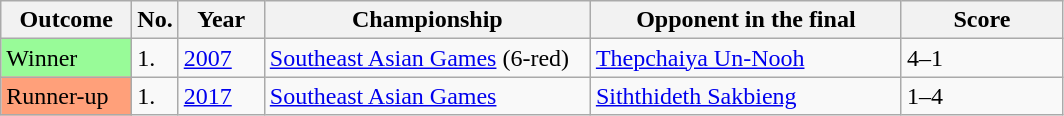<table class="sortable wikitable">
<tr>
<th width="80">Outcome</th>
<th width="20">No.</th>
<th width="50">Year</th>
<th style="width:210px;">Championship</th>
<th style="width:200px;">Opponent in the final</th>
<th style="width:100px;">Score</th>
</tr>
<tr>
<td style="background:#98FB98">Winner</td>
<td>1.</td>
<td><a href='#'>2007</a></td>
<td><a href='#'>Southeast Asian Games</a> (6-red)</td>
<td> <a href='#'>Thepchaiya Un-Nooh</a></td>
<td>4–1</td>
</tr>
<tr>
<td style="background:#ffa07a;">Runner-up</td>
<td>1.</td>
<td><a href='#'>2017</a></td>
<td><a href='#'>Southeast Asian Games</a></td>
<td> <a href='#'>Siththideth Sakbieng</a></td>
<td>1–4</td>
</tr>
</table>
